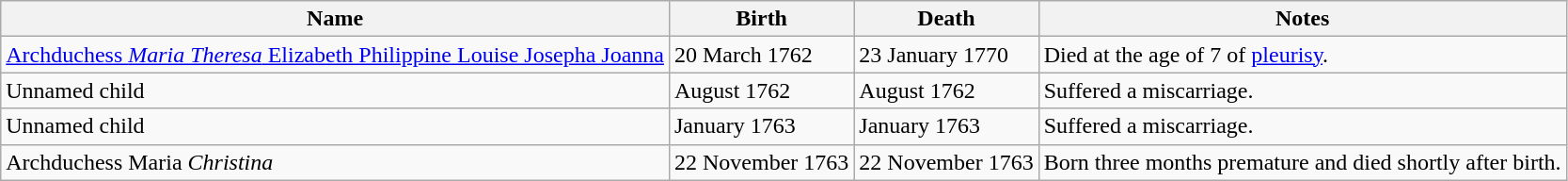<table class="wikitable mw-collapsible">
<tr>
<th>Name</th>
<th>Birth</th>
<th>Death</th>
<th>Notes</th>
</tr>
<tr>
<td><a href='#'>Archduchess <em>Maria Theresa</em> Elizabeth Philippine Louise Josepha Joanna</a></td>
<td>20 March 1762</td>
<td>23 January 1770</td>
<td>Died at the age of 7 of <a href='#'>pleurisy</a>.</td>
</tr>
<tr>
<td>Unnamed child</td>
<td>August 1762</td>
<td>August 1762</td>
<td>Suffered a miscarriage.</td>
</tr>
<tr>
<td>Unnamed child</td>
<td>January 1763</td>
<td>January 1763</td>
<td>Suffered a miscarriage.</td>
</tr>
<tr>
<td>Archduchess Maria <em>Christina</em></td>
<td>22 November 1763</td>
<td>22 November 1763</td>
<td>Born three months premature and died shortly after birth.</td>
</tr>
</table>
